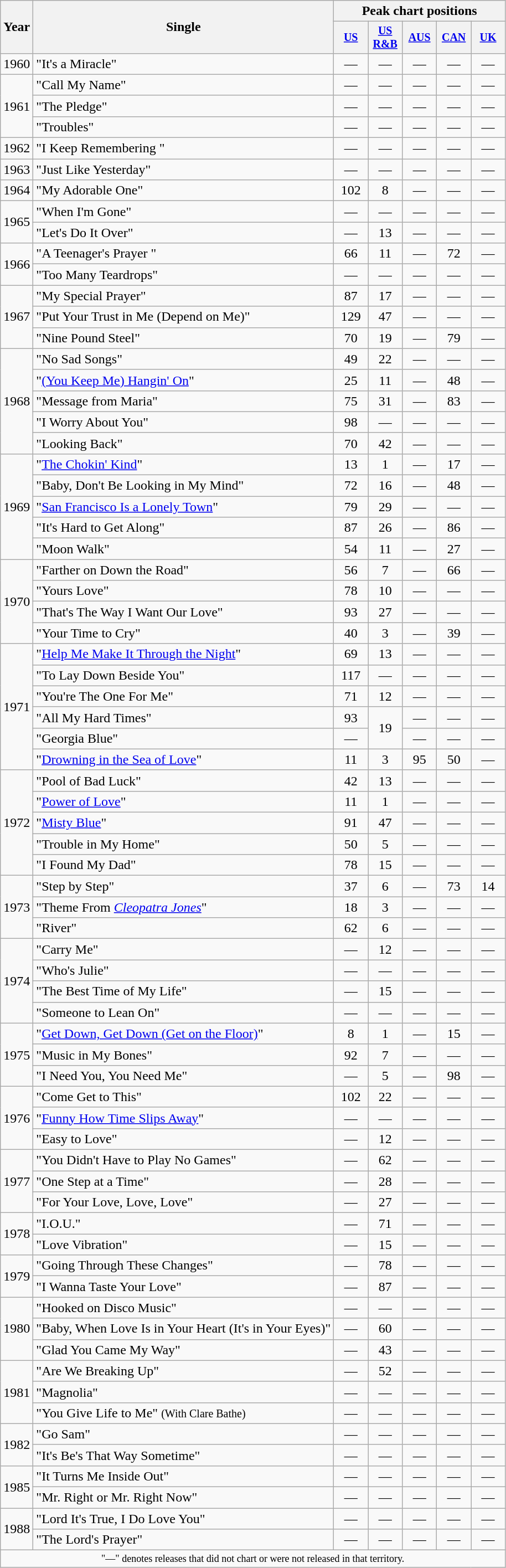<table class="wikitable" style="text-align:center;">
<tr>
<th rowspan="2">Year</th>
<th rowspan="2">Single</th>
<th colspan="5">Peak chart positions</th>
</tr>
<tr style="font-size:smaller;">
<th width="35"><a href='#'>US</a><br></th>
<th width="35"><a href='#'>US<br>R&B</a><br></th>
<th width="35"><a href='#'>AUS</a><br></th>
<th width="35"><a href='#'>CAN</a><br></th>
<th width="35"><a href='#'>UK</a><br></th>
</tr>
<tr>
<td rowspan="1">1960</td>
<td align="left">"It's a Miracle"</td>
<td>—</td>
<td>—</td>
<td>—</td>
<td>—</td>
<td>—</td>
</tr>
<tr>
<td rowspan="3">1961</td>
<td align="left">"Call My Name"</td>
<td>—</td>
<td>—</td>
<td>—</td>
<td>—</td>
<td>—</td>
</tr>
<tr>
<td align="left">"The Pledge"</td>
<td>—</td>
<td>—</td>
<td>—</td>
<td>—</td>
<td>—</td>
</tr>
<tr>
<td align="left">"Troubles"</td>
<td>—</td>
<td>—</td>
<td>—</td>
<td>—</td>
<td>—</td>
</tr>
<tr>
<td rowspan="1">1962</td>
<td align="left">"I Keep Remembering "</td>
<td>—</td>
<td>—</td>
<td>—</td>
<td>—</td>
<td>—</td>
</tr>
<tr>
<td rowspan="1">1963</td>
<td align="left">"Just Like Yesterday"</td>
<td>—</td>
<td>—</td>
<td>—</td>
<td>—</td>
<td>—</td>
</tr>
<tr>
<td rowspan="1">1964</td>
<td align="left">"My Adorable One" </td>
<td>102</td>
<td>8</td>
<td>—</td>
<td>—</td>
<td>—</td>
</tr>
<tr>
<td rowspan="2">1965</td>
<td align="left">"When I'm Gone"</td>
<td>—</td>
<td>—</td>
<td>—</td>
<td>—</td>
<td>—</td>
</tr>
<tr>
<td align="left">"Let's Do It Over"</td>
<td>—</td>
<td>13</td>
<td>—</td>
<td>—</td>
<td>—</td>
</tr>
<tr>
<td rowspan="2">1966</td>
<td align="left">"A Teenager's Prayer "</td>
<td>66</td>
<td>11</td>
<td>—</td>
<td>72</td>
<td>—</td>
</tr>
<tr>
<td align="left">"Too Many Teardrops"</td>
<td>—</td>
<td>—</td>
<td>—</td>
<td>—</td>
<td>—</td>
</tr>
<tr>
<td rowspan="3">1967</td>
<td align="left">"My Special Prayer"</td>
<td>87</td>
<td>17</td>
<td>—</td>
<td>—</td>
<td>—</td>
</tr>
<tr>
<td align="left">"Put Your Trust in Me (Depend on Me)"</td>
<td>129</td>
<td>47</td>
<td>—</td>
<td>—</td>
<td>—</td>
</tr>
<tr>
<td align="left">"Nine Pound Steel"</td>
<td>70</td>
<td>19</td>
<td>—</td>
<td>79</td>
<td>—</td>
</tr>
<tr>
<td rowspan="5">1968</td>
<td align="left">"No Sad Songs"</td>
<td>49</td>
<td>22</td>
<td>—</td>
<td>—</td>
<td>—</td>
</tr>
<tr>
<td align="left">"<a href='#'>(You Keep Me) Hangin' On</a>"</td>
<td>25</td>
<td>11</td>
<td>—</td>
<td>48</td>
<td>—</td>
</tr>
<tr>
<td align="left">"Message from Maria"</td>
<td>75</td>
<td>31</td>
<td>—</td>
<td>83</td>
<td>—</td>
</tr>
<tr>
<td align="left">"I Worry About You"</td>
<td>98</td>
<td>—</td>
<td>—</td>
<td>—</td>
<td>—</td>
</tr>
<tr>
<td align="left">"Looking Back"</td>
<td>70</td>
<td>42</td>
<td>—</td>
<td>—</td>
<td>—</td>
</tr>
<tr>
<td rowspan="5">1969</td>
<td align="left">"<a href='#'>The Chokin' Kind</a>"</td>
<td>13</td>
<td>1</td>
<td>—</td>
<td>17</td>
<td>—</td>
</tr>
<tr>
<td align="left">"Baby, Don't Be Looking in My Mind"</td>
<td>72</td>
<td>16</td>
<td>—</td>
<td>48</td>
<td>—</td>
</tr>
<tr>
<td align="left">"<a href='#'>San Francisco Is a Lonely Town</a>"</td>
<td>79</td>
<td>29</td>
<td>—</td>
<td>—</td>
<td>—</td>
</tr>
<tr>
<td align="left">"It's Hard to Get Along"</td>
<td>87</td>
<td>26</td>
<td>—</td>
<td>86</td>
<td>—</td>
</tr>
<tr>
<td align="left">"Moon Walk"</td>
<td>54</td>
<td>11</td>
<td>—</td>
<td>27</td>
<td>—</td>
</tr>
<tr>
<td rowspan="4">1970</td>
<td align="left">"Farther on Down the Road"</td>
<td>56</td>
<td>7</td>
<td>—</td>
<td>66</td>
<td>—</td>
</tr>
<tr>
<td align="left">"Yours Love"</td>
<td>78</td>
<td>10</td>
<td>—</td>
<td>—</td>
<td>—</td>
</tr>
<tr>
<td align="left">"That's The Way I Want Our Love"</td>
<td>93</td>
<td>27</td>
<td>—</td>
<td>—</td>
<td>—</td>
</tr>
<tr>
<td align="left">"Your Time to Cry"</td>
<td>40</td>
<td>3</td>
<td>—</td>
<td>39</td>
<td>—</td>
</tr>
<tr>
<td rowspan="6">1971</td>
<td align="left">"<a href='#'>Help Me Make It Through the Night</a>"</td>
<td>69</td>
<td>13</td>
<td>—</td>
<td>—</td>
<td>—</td>
</tr>
<tr>
<td align="left">"To Lay Down Beside You"</td>
<td>117</td>
<td>—</td>
<td>—</td>
<td>—</td>
<td>—</td>
</tr>
<tr>
<td align="left">"You're The One For Me"</td>
<td>71</td>
<td>12</td>
<td>—</td>
<td>—</td>
<td>—</td>
</tr>
<tr>
<td align="left">"All My Hard Times"</td>
<td>93</td>
<td rowspan="2">19</td>
<td>—</td>
<td>—</td>
<td>—</td>
</tr>
<tr>
<td align="left">"Georgia Blue"</td>
<td>—</td>
<td>—</td>
<td>—</td>
<td>—</td>
</tr>
<tr>
<td align="left">"<a href='#'>Drowning in the Sea of Love</a>"</td>
<td>11</td>
<td>3</td>
<td>95</td>
<td>50</td>
<td>—</td>
</tr>
<tr>
<td rowspan="5">1972</td>
<td align="left">"Pool of Bad Luck"</td>
<td>42</td>
<td>13</td>
<td>—</td>
<td>—</td>
<td>—</td>
</tr>
<tr>
<td align="left">"<a href='#'>Power of Love</a>"</td>
<td>11</td>
<td>1</td>
<td>—</td>
<td>—</td>
<td>—</td>
</tr>
<tr>
<td align="left">"<a href='#'>Misty Blue</a>"</td>
<td>91</td>
<td>47</td>
<td>—</td>
<td>—</td>
<td>—</td>
</tr>
<tr>
<td align="left">"Trouble in My Home"</td>
<td>50</td>
<td>5</td>
<td>—</td>
<td>—</td>
<td>—</td>
</tr>
<tr>
<td align="left">"I Found My Dad"</td>
<td>78</td>
<td>15</td>
<td>—</td>
<td>—</td>
<td>—</td>
</tr>
<tr>
<td rowspan="3">1973</td>
<td align="left">"Step by Step"</td>
<td>37</td>
<td>6</td>
<td>—</td>
<td>73</td>
<td>14</td>
</tr>
<tr>
<td align="left">"Theme From <em><a href='#'>Cleopatra Jones</a></em>"</td>
<td>18</td>
<td>3</td>
<td>—</td>
<td>—</td>
<td>—</td>
</tr>
<tr>
<td align="left">"River"</td>
<td>62</td>
<td>6</td>
<td>—</td>
<td>—</td>
<td>—</td>
</tr>
<tr>
<td rowspan="4">1974</td>
<td align="left">"Carry Me"</td>
<td>—</td>
<td>12</td>
<td>—</td>
<td>—</td>
<td>—</td>
</tr>
<tr>
<td align="left">"Who's Julie"</td>
<td>—</td>
<td>—</td>
<td>—</td>
<td>—</td>
<td>—</td>
</tr>
<tr>
<td align="left">"The Best Time of My Life"</td>
<td>—</td>
<td>15</td>
<td>—</td>
<td>—</td>
<td>—</td>
</tr>
<tr>
<td align="left">"Someone to Lean On"</td>
<td>—</td>
<td>—</td>
<td>—</td>
<td>—</td>
<td>—</td>
</tr>
<tr>
<td rowspan="3">1975</td>
<td align="left">"<a href='#'>Get Down, Get Down (Get on the Floor)</a>"</td>
<td>8</td>
<td>1</td>
<td>—</td>
<td>15</td>
<td>—</td>
</tr>
<tr>
<td align="left">"Music in My Bones"</td>
<td>92</td>
<td>7</td>
<td>—</td>
<td>—</td>
<td>—</td>
</tr>
<tr>
<td align="left">"I Need You, You Need Me"</td>
<td>—</td>
<td>5</td>
<td>—</td>
<td>98</td>
<td>—</td>
</tr>
<tr>
<td rowspan="3">1976</td>
<td align="left">"Come Get to This"</td>
<td>102</td>
<td>22</td>
<td>—</td>
<td>—</td>
<td>—</td>
</tr>
<tr>
<td align="left">"<a href='#'>Funny How Time Slips Away</a>"</td>
<td>—</td>
<td>—</td>
<td>—</td>
<td>—</td>
<td>—</td>
</tr>
<tr>
<td align="left">"Easy to Love"</td>
<td>—</td>
<td>12</td>
<td>—</td>
<td>—</td>
<td>—</td>
</tr>
<tr>
<td rowspan="3">1977</td>
<td align="left">"You Didn't Have to Play No Games"</td>
<td>—</td>
<td>62</td>
<td>—</td>
<td>—</td>
<td>—</td>
</tr>
<tr>
<td align="left">"One Step at a Time"</td>
<td>—</td>
<td>28</td>
<td>—</td>
<td>—</td>
<td>—</td>
</tr>
<tr>
<td align="left">"For Your Love, Love, Love"</td>
<td>—</td>
<td>27</td>
<td>—</td>
<td>—</td>
<td>—</td>
</tr>
<tr>
<td rowspan="2">1978</td>
<td align="left">"I.O.U."</td>
<td>—</td>
<td>71</td>
<td>—</td>
<td>—</td>
<td>—</td>
</tr>
<tr>
<td align="left">"Love Vibration"</td>
<td>—</td>
<td>15</td>
<td>—</td>
<td>—</td>
<td>—</td>
</tr>
<tr>
<td rowspan="2">1979</td>
<td align="left">"Going Through These Changes"</td>
<td>—</td>
<td>78</td>
<td>—</td>
<td>—</td>
<td>—</td>
</tr>
<tr>
<td align="left">"I Wanna Taste Your Love"</td>
<td>—</td>
<td>87</td>
<td>—</td>
<td>—</td>
<td>—</td>
</tr>
<tr>
<td rowspan="3">1980</td>
<td align="left">"Hooked on Disco Music"</td>
<td>—</td>
<td>—</td>
<td>—</td>
<td>—</td>
<td>—</td>
</tr>
<tr>
<td align="left">"Baby, When Love Is in Your Heart (It's in Your Eyes)"</td>
<td>—</td>
<td>60</td>
<td>—</td>
<td>—</td>
<td>—</td>
</tr>
<tr>
<td align="left">"Glad You Came My Way"</td>
<td>—</td>
<td>43</td>
<td>—</td>
<td>—</td>
<td>—</td>
</tr>
<tr>
<td rowspan="3">1981</td>
<td align="left">"Are We Breaking Up"</td>
<td>—</td>
<td>52</td>
<td>—</td>
<td>—</td>
<td>—</td>
</tr>
<tr>
<td align="left">"Magnolia"</td>
<td>—</td>
<td>—</td>
<td>—</td>
<td>—</td>
<td>—</td>
</tr>
<tr>
<td align="left">"You Give Life to Me" <small>(With Clare Bathe)</small></td>
<td>—</td>
<td>—</td>
<td>—</td>
<td>—</td>
<td>—</td>
</tr>
<tr>
<td rowspan="2">1982</td>
<td align="left">"Go Sam"</td>
<td>—</td>
<td>—</td>
<td>—</td>
<td>—</td>
<td>—</td>
</tr>
<tr>
<td align="left">"It's Be's That Way Sometime"</td>
<td>—</td>
<td>—</td>
<td>—</td>
<td>—</td>
<td>—</td>
</tr>
<tr>
<td rowspan="2">1985</td>
<td align="left">"It Turns Me Inside Out"</td>
<td>—</td>
<td>—</td>
<td>—</td>
<td>—</td>
<td>—</td>
</tr>
<tr>
<td align="left">"Mr. Right or Mr. Right Now"</td>
<td>—</td>
<td>—</td>
<td>—</td>
<td>—</td>
<td>—</td>
</tr>
<tr>
<td rowspan="2">1988</td>
<td align="left">"Lord It's True, I Do Love You"</td>
<td>—</td>
<td>—</td>
<td>—</td>
<td>—</td>
<td>—</td>
</tr>
<tr>
<td align="left">"The Lord's Prayer"</td>
<td>—</td>
<td>—</td>
<td>—</td>
<td>—</td>
<td>—</td>
</tr>
<tr>
<td colspan="8" style="text-align:center; font-size:9pt;">"—" denotes releases that did not chart or were not released in that territory.</td>
</tr>
</table>
